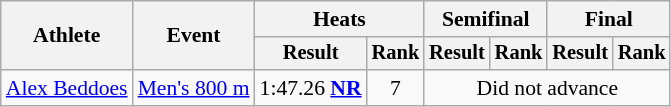<table class="wikitable" style="font-size:90%">
<tr>
<th rowspan="2">Athlete</th>
<th rowspan="2">Event</th>
<th colspan="2">Heats</th>
<th colspan="2">Semifinal</th>
<th colspan="2">Final</th>
</tr>
<tr style="font-size:95%">
<th>Result</th>
<th>Rank</th>
<th>Result</th>
<th>Rank</th>
<th>Result</th>
<th>Rank</th>
</tr>
<tr align=center>
<td align=left><a href='#'>Alex Beddoes</a></td>
<td align=left><a href='#'>Men's 800 m</a></td>
<td>1:47.26 <strong><a href='#'>NR</a></strong></td>
<td>7</td>
<td colspan="4">Did not advance</td>
</tr>
</table>
